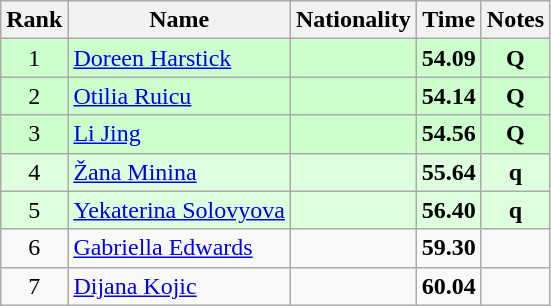<table class="wikitable sortable" style="text-align:center">
<tr>
<th>Rank</th>
<th>Name</th>
<th>Nationality</th>
<th>Time</th>
<th>Notes</th>
</tr>
<tr bgcolor=ccffcc>
<td>1</td>
<td align=left><a href='#'>Doreen Harstick</a></td>
<td align=left></td>
<td><strong>54.09</strong></td>
<td><strong>Q</strong></td>
</tr>
<tr bgcolor=ccffcc>
<td>2</td>
<td align=left><a href='#'>Otilia Ruicu</a></td>
<td align=left></td>
<td><strong>54.14</strong></td>
<td><strong>Q</strong></td>
</tr>
<tr bgcolor=ccffcc>
<td>3</td>
<td align=left><a href='#'>Li Jing</a></td>
<td align=left></td>
<td><strong>54.56</strong></td>
<td><strong>Q</strong></td>
</tr>
<tr bgcolor=ddffdd>
<td>4</td>
<td align=left><a href='#'>Žana Minina</a></td>
<td align=left></td>
<td><strong>55.64</strong></td>
<td><strong>q</strong></td>
</tr>
<tr bgcolor=ddffdd>
<td>5</td>
<td align=left><a href='#'>Yekaterina Solovyova</a></td>
<td align=left></td>
<td><strong>56.40</strong></td>
<td><strong>q</strong></td>
</tr>
<tr>
<td>6</td>
<td align=left><a href='#'>Gabriella Edwards</a></td>
<td align=left></td>
<td><strong>59.30</strong></td>
<td></td>
</tr>
<tr>
<td>7</td>
<td align=left><a href='#'>Dijana Kojic</a></td>
<td align=left></td>
<td><strong>60.04</strong></td>
<td></td>
</tr>
</table>
